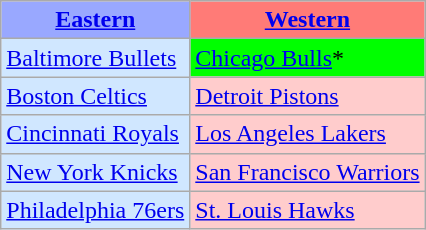<table class="wikitable">
<tr>
<th style="background-color: #99A8FF;"><a href='#'>Eastern</a></th>
<th style="background-color: #FF7B77;"><a href='#'>Western</a></th>
</tr>
<tr>
<td style="background-color: #D0E7FF;"><a href='#'>Baltimore Bullets</a></td>
<td style="background-color: #00FF00;"><a href='#'>Chicago Bulls</a>*</td>
</tr>
<tr>
<td style="background-color: #D0E7FF;"><a href='#'>Boston Celtics</a></td>
<td style="background-color: #FFCCCC;"><a href='#'>Detroit Pistons</a></td>
</tr>
<tr>
<td style="background-color: #D0E7FF;"><a href='#'>Cincinnati Royals</a></td>
<td style="background-color: #FFCCCC;"><a href='#'>Los Angeles Lakers</a></td>
</tr>
<tr>
<td style="background-color: #D0E7FF;"><a href='#'>New York Knicks</a></td>
<td style="background-color: #FFCCCC;"><a href='#'>San Francisco Warriors</a></td>
</tr>
<tr>
<td style="background-color: #D0E7FF;"><a href='#'>Philadelphia 76ers</a></td>
<td style="background-color: #FFCCCC;"><a href='#'>St. Louis Hawks</a></td>
</tr>
</table>
